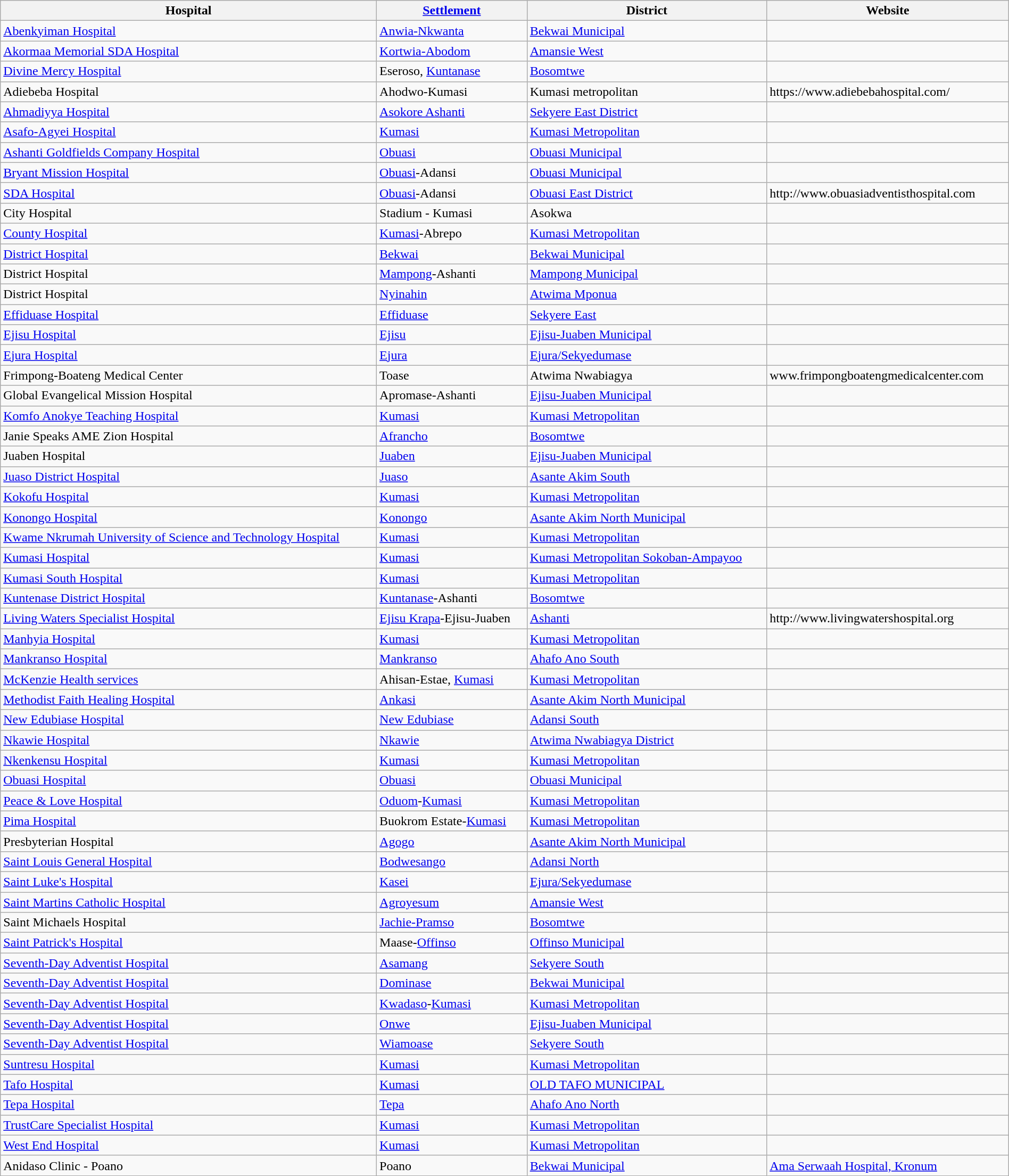<table class="wikitable sortable" style="width:100%">
<tr>
<th>Hospital</th>
<th><a href='#'>Settlement</a></th>
<th>District</th>
<th>Website</th>
</tr>
<tr>
<td><a href='#'>Abenkyiman Hospital</a></td>
<td><a href='#'>Anwia-Nkwanta</a></td>
<td><a href='#'>Bekwai Municipal</a></td>
<td></td>
</tr>
<tr>
<td><a href='#'>Akormaa Memorial SDA Hospital</a></td>
<td><a href='#'>Kortwia-Abodom</a></td>
<td><a href='#'>Amansie West</a></td>
<td></td>
</tr>
<tr>
<td><a href='#'>Divine Mercy Hospital</a></td>
<td>Eseroso, <a href='#'>Kuntanase</a></td>
<td><a href='#'>Bosomtwe</a></td>
<td></td>
</tr>
<tr>
<td>Adiebeba Hospital</td>
<td>Ahodwo-Kumasi</td>
<td>Kumasi metropolitan</td>
<td>https://www.adiebebahospital.com/</td>
</tr>
<tr>
<td><a href='#'>Ahmadiyya Hospital</a></td>
<td><a href='#'>Asokore Ashanti</a></td>
<td><a href='#'>Sekyere East District</a></td>
<td></td>
</tr>
<tr>
<td><a href='#'>Asafo-Agyei Hospital</a></td>
<td><a href='#'>Kumasi</a></td>
<td><a href='#'>Kumasi Metropolitan</a></td>
<td></td>
</tr>
<tr>
<td><a href='#'>Ashanti Goldfields Company Hospital</a></td>
<td><a href='#'>Obuasi</a></td>
<td><a href='#'>Obuasi Municipal</a></td>
<td></td>
</tr>
<tr>
<td><a href='#'>Bryant Mission Hospital</a></td>
<td><a href='#'>Obuasi</a>-Adansi</td>
<td><a href='#'>Obuasi Municipal</a></td>
<td></td>
</tr>
<tr>
<td><a href='#'>SDA Hospital</a></td>
<td><a href='#'>Obuasi</a>-Adansi</td>
<td><a href='#'>Obuasi East District</a></td>
<td>http://www.obuasiadventisthospital.com</td>
</tr>
<tr>
<td>City Hospital</td>
<td>Stadium - Kumasi</td>
<td>Asokwa</td>
<td></td>
</tr>
<tr>
<td><a href='#'>County Hospital</a></td>
<td><a href='#'>Kumasi</a>-Abrepo</td>
<td><a href='#'>Kumasi Metropolitan</a></td>
<td></td>
</tr>
<tr>
<td><a href='#'>District Hospital</a></td>
<td><a href='#'>Bekwai</a></td>
<td><a href='#'>Bekwai Municipal</a></td>
<td></td>
</tr>
<tr>
<td>District Hospital</td>
<td><a href='#'>Mampong</a>-Ashanti</td>
<td><a href='#'>Mampong Municipal</a></td>
<td></td>
</tr>
<tr>
<td>District Hospital</td>
<td><a href='#'>Nyinahin</a></td>
<td><a href='#'>Atwima Mponua</a></td>
<td></td>
</tr>
<tr>
<td><a href='#'>Effiduase Hospital</a></td>
<td><a href='#'>Effiduase</a></td>
<td><a href='#'>Sekyere East</a></td>
<td></td>
</tr>
<tr>
<td><a href='#'>Ejisu Hospital</a></td>
<td><a href='#'>Ejisu</a></td>
<td><a href='#'>Ejisu-Juaben Municipal</a></td>
<td></td>
</tr>
<tr>
<td><a href='#'>Ejura Hospital</a></td>
<td><a href='#'>Ejura</a></td>
<td><a href='#'>Ejura/Sekyedumase</a></td>
<td></td>
</tr>
<tr>
<td>Frimpong-Boateng Medical Center</td>
<td>Toase</td>
<td>Atwima Nwabiagya</td>
<td>www.frimpongboatengmedicalcenter.com</td>
</tr>
<tr>
<td>Global Evangelical Mission Hospital</td>
<td>Apromase-Ashanti</td>
<td><a href='#'>Ejisu-Juaben Municipal</a></td>
<td></td>
</tr>
<tr>
<td><a href='#'>Komfo Anokye Teaching Hospital</a></td>
<td><a href='#'>Kumasi</a></td>
<td><a href='#'>Kumasi Metropolitan</a></td>
<td></td>
</tr>
<tr>
<td>Janie Speaks AME Zion Hospital</td>
<td><a href='#'>Afrancho</a></td>
<td><a href='#'>Bosomtwe</a></td>
<td></td>
</tr>
<tr>
<td>Juaben Hospital</td>
<td><a href='#'>Juaben</a></td>
<td><a href='#'>Ejisu-Juaben Municipal</a></td>
<td></td>
</tr>
<tr>
<td><a href='#'>Juaso District Hospital</a></td>
<td><a href='#'>Juaso</a></td>
<td><a href='#'>Asante Akim South</a></td>
<td></td>
</tr>
<tr>
<td><a href='#'>Kokofu Hospital</a></td>
<td><a href='#'>Kumasi</a></td>
<td><a href='#'>Kumasi Metropolitan</a></td>
<td></td>
</tr>
<tr>
<td><a href='#'>Konongo Hospital</a></td>
<td><a href='#'>Konongo</a></td>
<td><a href='#'>Asante Akim North Municipal</a></td>
<td></td>
</tr>
<tr>
<td><a href='#'>Kwame Nkrumah University of Science and Technology Hospital</a></td>
<td><a href='#'>Kumasi</a></td>
<td><a href='#'>Kumasi Metropolitan</a></td>
<td></td>
</tr>
<tr>
<td><a href='#'>Kumasi Hospital</a></td>
<td><a href='#'>Kumasi</a></td>
<td><a href='#'>Kumasi Metropolitan Sokoban-Ampayoo</a></td>
</tr>
<tr>
<td><a href='#'>Kumasi South Hospital</a></td>
<td><a href='#'>Kumasi</a></td>
<td><a href='#'>Kumasi Metropolitan</a></td>
<td></td>
</tr>
<tr>
<td><a href='#'>Kuntenase District Hospital</a></td>
<td><a href='#'>Kuntanase</a>-Ashanti</td>
<td><a href='#'>Bosomtwe</a></td>
<td></td>
</tr>
<tr>
<td><a href='#'>Living Waters Specialist Hospital</a></td>
<td><a href='#'>Ejisu Krapa</a>-Ejisu-Juaben</td>
<td><a href='#'>Ashanti</a></td>
<td>http://www.livingwatershospital.org</td>
</tr>
<tr>
<td><a href='#'>Manhyia Hospital</a></td>
<td><a href='#'>Kumasi</a></td>
<td><a href='#'>Kumasi Metropolitan</a></td>
<td></td>
</tr>
<tr>
<td><a href='#'>Mankranso Hospital</a></td>
<td><a href='#'>Mankranso</a></td>
<td><a href='#'>Ahafo Ano South</a></td>
<td></td>
</tr>
<tr>
<td><a href='#'>McKenzie Health services</a></td>
<td>Ahisan-Estae, <a href='#'>Kumasi</a></td>
<td><a href='#'>Kumasi Metropolitan</a></td>
<td></td>
</tr>
<tr>
<td><a href='#'>Methodist Faith Healing Hospital</a></td>
<td><a href='#'>Ankasi</a></td>
<td><a href='#'>Asante Akim North Municipal</a></td>
<td></td>
</tr>
<tr>
<td><a href='#'>New Edubiase Hospital</a></td>
<td><a href='#'>New Edubiase</a></td>
<td><a href='#'>Adansi South</a></td>
<td></td>
</tr>
<tr>
<td><a href='#'>Nkawie Hospital</a></td>
<td><a href='#'>Nkawie</a></td>
<td><a href='#'>Atwima Nwabiagya District</a></td>
<td></td>
</tr>
<tr>
<td><a href='#'>Nkenkensu Hospital</a></td>
<td><a href='#'>Kumasi</a></td>
<td><a href='#'>Kumasi Metropolitan</a></td>
<td></td>
</tr>
<tr>
<td><a href='#'>Obuasi Hospital</a></td>
<td><a href='#'>Obuasi</a></td>
<td><a href='#'>Obuasi Municipal</a></td>
<td></td>
</tr>
<tr>
<td><a href='#'>Peace & Love Hospital</a></td>
<td><a href='#'>Oduom</a>-<a href='#'>Kumasi</a></td>
<td><a href='#'>Kumasi Metropolitan</a></td>
<td></td>
</tr>
<tr>
<td><a href='#'>Pima Hospital</a></td>
<td>Buokrom Estate-<a href='#'>Kumasi</a></td>
<td><a href='#'>Kumasi Metropolitan</a></td>
</tr>
<tr>
<td>Presbyterian Hospital</td>
<td><a href='#'>Agogo</a></td>
<td><a href='#'>Asante Akim North Municipal</a></td>
<td></td>
</tr>
<tr>
<td><a href='#'>Saint Louis General Hospital</a></td>
<td><a href='#'>Bodwesango</a></td>
<td><a href='#'>Adansi North</a></td>
<td></td>
</tr>
<tr>
<td><a href='#'>Saint Luke's Hospital</a></td>
<td><a href='#'>Kasei</a></td>
<td><a href='#'>Ejura/Sekyedumase</a></td>
<td></td>
</tr>
<tr>
<td><a href='#'>Saint Martins Catholic Hospital</a></td>
<td><a href='#'>Agroyesum</a></td>
<td><a href='#'>Amansie West</a></td>
<td></td>
</tr>
<tr>
<td>Saint Michaels Hospital</td>
<td><a href='#'>Jachie-Pramso</a></td>
<td><a href='#'>Bosomtwe</a></td>
<td></td>
</tr>
<tr>
<td><a href='#'>Saint Patrick's Hospital</a></td>
<td>Maase-<a href='#'>Offinso</a></td>
<td><a href='#'>Offinso Municipal</a></td>
<td></td>
</tr>
<tr>
<td><a href='#'>Seventh-Day Adventist Hospital</a></td>
<td><a href='#'>Asamang</a></td>
<td><a href='#'>Sekyere South</a></td>
<td></td>
</tr>
<tr>
<td><a href='#'>Seventh-Day Adventist Hospital</a></td>
<td><a href='#'>Dominase</a></td>
<td><a href='#'>Bekwai Municipal</a></td>
<td></td>
</tr>
<tr>
<td><a href='#'>Seventh-Day Adventist Hospital</a></td>
<td><a href='#'>Kwadaso</a>-<a href='#'>Kumasi</a></td>
<td><a href='#'>Kumasi Metropolitan</a></td>
<td></td>
</tr>
<tr>
<td><a href='#'>Seventh-Day Adventist Hospital</a></td>
<td><a href='#'>Onwe</a></td>
<td><a href='#'>Ejisu-Juaben Municipal</a></td>
<td></td>
</tr>
<tr>
<td><a href='#'>Seventh-Day Adventist Hospital</a></td>
<td><a href='#'>Wiamoase</a></td>
<td><a href='#'>Sekyere South</a></td>
<td></td>
</tr>
<tr>
<td><a href='#'>Suntresu Hospital</a></td>
<td><a href='#'>Kumasi</a></td>
<td><a href='#'>Kumasi Metropolitan</a></td>
<td></td>
</tr>
<tr>
<td><a href='#'>Tafo Hospital</a></td>
<td><a href='#'>Kumasi</a></td>
<td><a href='#'>OLD TAFO MUNICIPAL</a></td>
<td></td>
</tr>
<tr>
<td><a href='#'>Tepa Hospital</a></td>
<td><a href='#'>Tepa</a></td>
<td><a href='#'>Ahafo Ano North</a></td>
<td></td>
</tr>
<tr>
<td><a href='#'>TrustCare Specialist Hospital</a></td>
<td><a href='#'>Kumasi</a></td>
<td><a href='#'>Kumasi Metropolitan</a></td>
<td></td>
</tr>
<tr>
<td><a href='#'>West End Hospital</a></td>
<td><a href='#'>Kumasi</a></td>
<td><a href='#'>Kumasi Metropolitan</a></td>
<td></td>
</tr>
<tr>
<td>Anidaso Clinic - Poano</td>
<td>Poano</td>
<td><a href='#'>Bekwai Municipal</a></td>
<td><a href='#'>Ama Serwaah Hospital, Kronum</a></td>
</tr>
</table>
